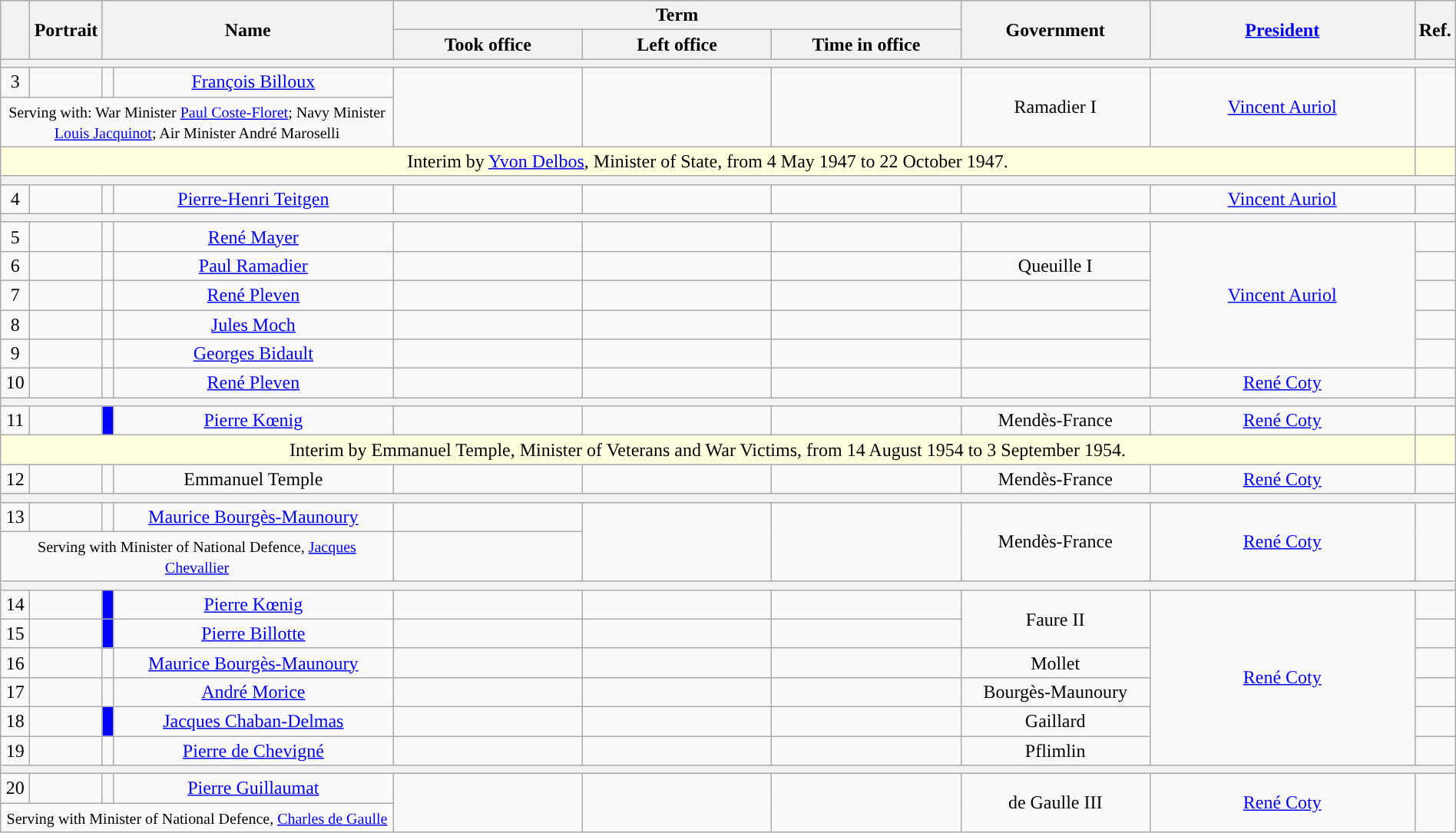<table class="wikitable" style="text-align:center; width:100%">
<tr>
<th style="width:2%" rowspan=2></th>
<th style="width:5%" rowspan=2>Portrait</th>
<th style="width:20%" rowspan=2, colspan=2>Name</th>
<th colspan=3>Term</th>
<th style="width:13%" rowspan=2>Government</th>
<th rowspan=2><a href='#'>President</a></th>
<th style="width:2%" rowspan=2>Ref.</th>
</tr>
<tr>
<th style="width:13%">Took office</th>
<th style="width:13%">Left office</th>
<th style="width:13%">Time in office</th>
</tr>
<tr>
<th colspan=10></th>
</tr>
<tr>
<td>3</td>
<td></td>
<td style="background:"></td>
<td><a href='#'>François Billoux</a></td>
<td rowspan=2></td>
<td rowspan=2></td>
<td rowspan=2></td>
<td rowspan=2>Ramadier I</td>
<td rowspan=2><a href='#'>Vincent Auriol</a></td>
<td rowspan=2></td>
</tr>
<tr>
<td colspan=4><small>Serving with: War Minister <a href='#'>Paul Coste-Floret</a>; Navy Minister <a href='#'>Louis Jacquinot</a>; Air Minister André Maroselli</small></td>
</tr>
<tr bgcolor="lightyellow">
<td colspan=9>Interim by <a href='#'>Yvon Delbos</a>, Minister of State, from 4 May 1947 to 22 October 1947.</td>
<td></td>
</tr>
<tr>
<th colspan=10></th>
</tr>
<tr>
<td>4</td>
<td></td>
<td style="background:"></td>
<td><a href='#'>Pierre-Henri Teitgen</a></td>
<td></td>
<td></td>
<td></td>
<td></td>
<td><a href='#'>Vincent Auriol</a></td>
<td></td>
</tr>
<tr>
<th colspan=10></th>
</tr>
<tr>
<td>5</td>
<td></td>
<td style="background:"></td>
<td><a href='#'>René Mayer</a></td>
<td></td>
<td></td>
<td></td>
<td></td>
<td rowspan=6><a href='#'>Vincent Auriol</a></td>
<td></td>
</tr>
<tr>
<td>6</td>
<td></td>
<td style="background:"></td>
<td><a href='#'>Paul Ramadier</a></td>
<td></td>
<td></td>
<td></td>
<td>Queuille I</td>
<td></td>
</tr>
<tr>
<td>7</td>
<td></td>
<td style="background:"></td>
<td><a href='#'>René Pleven</a></td>
<td></td>
<td></td>
<td></td>
<td></td>
<td></td>
</tr>
<tr>
<td>8</td>
<td></td>
<td style="background:"></td>
<td><a href='#'>Jules Moch</a></td>
<td></td>
<td></td>
<td></td>
<td></td>
<td></td>
</tr>
<tr>
<td>9</td>
<td></td>
<td style="background:"></td>
<td><a href='#'>Georges Bidault</a></td>
<td></td>
<td></td>
<td></td>
<td></td>
<td></td>
</tr>
<tr>
<td rowspan=2>10</td>
<td rowspan=2></td>
<td rowspan=2 style="background:"></td>
<td rowspan=2><a href='#'>René Pleven</a></td>
<td rowspan=2></td>
<td rowspan=2></td>
<td rowspan=2></td>
<td rowspan=2></td>
<td rowspan=2></td>
</tr>
<tr>
<td><a href='#'>René Coty</a></td>
</tr>
<tr>
<th colspan=10></th>
</tr>
<tr>
<td>11</td>
<td></td>
<td style="background:#0000FF;"></td>
<td><a href='#'>Pierre Kœnig</a></td>
<td></td>
<td></td>
<td></td>
<td>Mendès-France</td>
<td><a href='#'>René Coty</a></td>
<td></td>
</tr>
<tr bgcolor="lightyellow">
<td colspan=9>Interim by Emmanuel Temple, Minister of Veterans and War Victims, from 14 August 1954 to 3 September 1954.</td>
<td></td>
</tr>
<tr>
<td>12</td>
<td></td>
<td style="background:"></td>
<td>Emmanuel Temple</td>
<td></td>
<td></td>
<td></td>
<td>Mendès-France</td>
<td><a href='#'>René Coty</a></td>
<td></td>
</tr>
<tr>
<th colspan=10></th>
</tr>
<tr>
<td>13</td>
<td></td>
<td style="background:"></td>
<td><a href='#'>Maurice Bourgès-Maunoury</a></td>
<td></td>
<td rowspan=2></td>
<td rowspan=2></td>
<td rowspan=2>Mendès-France</td>
<td rowspan=2><a href='#'>René Coty</a></td>
<td rowspan=2></td>
</tr>
<tr>
<td colspan=4><small>Serving with Minister of National Defence, <a href='#'>Jacques Chevallier</a></small></td>
</tr>
<tr>
<th colspan=10></th>
</tr>
<tr>
<td>14</td>
<td></td>
<td style="background:#0000FF;"></td>
<td><a href='#'>Pierre Kœnig</a></td>
<td></td>
<td></td>
<td></td>
<td rowspan=2>Faure II</td>
<td rowspan=6><a href='#'>René Coty</a></td>
<td></td>
</tr>
<tr>
<td>15</td>
<td></td>
<td style="background:#0000FF;"></td>
<td><a href='#'>Pierre Billotte</a></td>
<td></td>
<td></td>
<td></td>
<td></td>
</tr>
<tr>
<td>16</td>
<td></td>
<td style="background:"></td>
<td><a href='#'>Maurice Bourgès-Maunoury</a></td>
<td></td>
<td></td>
<td></td>
<td>Mollet</td>
<td></td>
</tr>
<tr>
<td>17</td>
<td></td>
<td style="background:"></td>
<td><a href='#'>André Morice</a></td>
<td></td>
<td></td>
<td></td>
<td>Bourgès-Maunoury</td>
<td></td>
</tr>
<tr>
<td>18</td>
<td></td>
<td style="background:#0000FF;"></td>
<td><a href='#'>Jacques Chaban-Delmas</a></td>
<td></td>
<td></td>
<td></td>
<td>Gaillard</td>
<td></td>
</tr>
<tr>
<td>19</td>
<td></td>
<td style="background:"></td>
<td><a href='#'>Pierre de Chevigné</a></td>
<td></td>
<td></td>
<td></td>
<td>Pflimlin</td>
<td></td>
</tr>
<tr>
<th colspan=10></th>
</tr>
<tr>
<td>20</td>
<td></td>
<td style="background:"></td>
<td><a href='#'>Pierre Guillaumat</a></td>
<td rowspan=2></td>
<td rowspan=2></td>
<td rowspan=2></td>
<td rowspan=2>de Gaulle III</td>
<td rowspan=2><a href='#'>René Coty</a></td>
<td rowspan=2></td>
</tr>
<tr>
<td colspan=4><small>Serving with Minister of National Defence, <a href='#'>Charles de Gaulle</a></small></td>
</tr>
</table>
